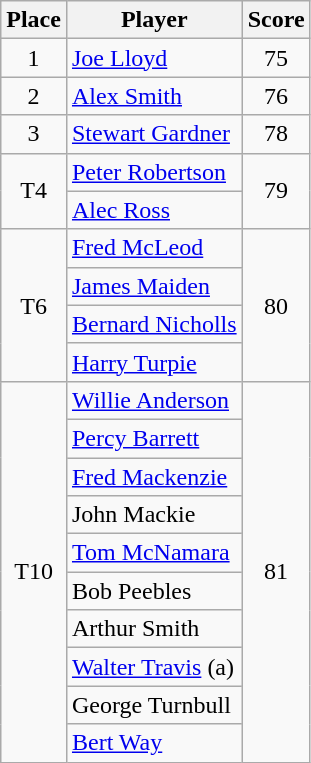<table class=wikitable>
<tr>
<th>Place</th>
<th>Player</th>
<th>Score</th>
</tr>
<tr>
<td align=center>1</td>
<td> <a href='#'>Joe Lloyd</a></td>
<td align=center>75</td>
</tr>
<tr>
<td align=center>2</td>
<td> <a href='#'>Alex Smith</a></td>
<td align=center>76</td>
</tr>
<tr>
<td align=center>3</td>
<td> <a href='#'>Stewart Gardner</a></td>
<td align=center>78</td>
</tr>
<tr>
<td rowspan=2 align=center>T4</td>
<td> <a href='#'>Peter Robertson</a></td>
<td rowspan=2 align=center>79</td>
</tr>
<tr>
<td> <a href='#'>Alec Ross</a></td>
</tr>
<tr>
<td rowspan=4 align=center>T6</td>
<td> <a href='#'>Fred McLeod</a></td>
<td rowspan=4 align=center>80</td>
</tr>
<tr>
<td> <a href='#'>James Maiden</a></td>
</tr>
<tr>
<td> <a href='#'>Bernard Nicholls</a></td>
</tr>
<tr>
<td> <a href='#'>Harry Turpie</a></td>
</tr>
<tr>
<td rowspan=10 align=center>T10</td>
<td> <a href='#'>Willie Anderson</a></td>
<td rowspan=10 align=center>81</td>
</tr>
<tr>
<td> <a href='#'>Percy Barrett</a></td>
</tr>
<tr>
<td> <a href='#'>Fred Mackenzie</a></td>
</tr>
<tr>
<td>John Mackie</td>
</tr>
<tr>
<td> <a href='#'>Tom McNamara</a></td>
</tr>
<tr>
<td> Bob Peebles</td>
</tr>
<tr>
<td>Arthur Smith</td>
</tr>
<tr>
<td> <a href='#'>Walter Travis</a> (a)</td>
</tr>
<tr>
<td> George Turnbull</td>
</tr>
<tr>
<td> <a href='#'>Bert Way</a></td>
</tr>
</table>
